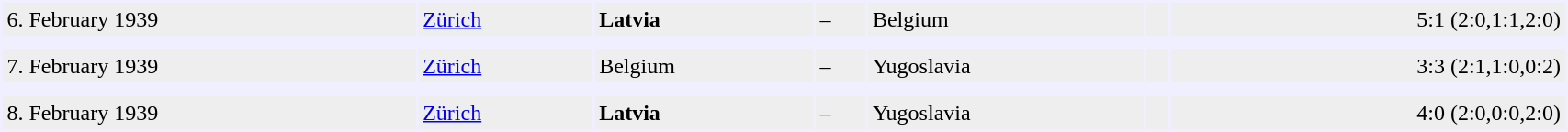<table cellspacing="2" border="0" cellpadding="3" bgcolor="#EFEFFF" width="90%">
<tr>
<td bgcolor="#EEEEEE">6. February 1939</td>
<td bgcolor="#EEEEEE"><a href='#'>Zürich</a></td>
<td bgcolor="#EEEEEE"> <strong>Latvia</strong></td>
<td bgcolor="#EEEEEE">–</td>
<td bgcolor="#EEEEEE"> Belgium</td>
<td bgcolor="#EEEEEE"></td>
<td bgcolor="#EEEEEE" align="right">5:1 (2:0,1:1,2:0)</td>
</tr>
<tr>
<td></td>
</tr>
<tr>
<td bgcolor="#EEEEEE">7. February 1939</td>
<td bgcolor="#EEEEEE"><a href='#'>Zürich</a></td>
<td bgcolor="#EEEEEE"> Belgium</td>
<td bgcolor="#EEEEEE">–</td>
<td bgcolor="#EEEEEE"> Yugoslavia</td>
<td bgcolor="#EEEEEE"></td>
<td bgcolor="#EEEEEE" align="right">3:3 (2:1,1:0,0:2)</td>
</tr>
<tr>
<td></td>
</tr>
<tr>
<td bgcolor="#EEEEEE">8. February 1939</td>
<td bgcolor="#EEEEEE"><a href='#'>Zürich</a></td>
<td bgcolor="#EEEEEE"> <strong>Latvia</strong></td>
<td bgcolor="#EEEEEE">–</td>
<td bgcolor="#EEEEEE"> Yugoslavia</td>
<td bgcolor="#EEEEEE"></td>
<td bgcolor="#EEEEEE" align="right">4:0 (2:0,0:0,2:0)</td>
</tr>
</table>
